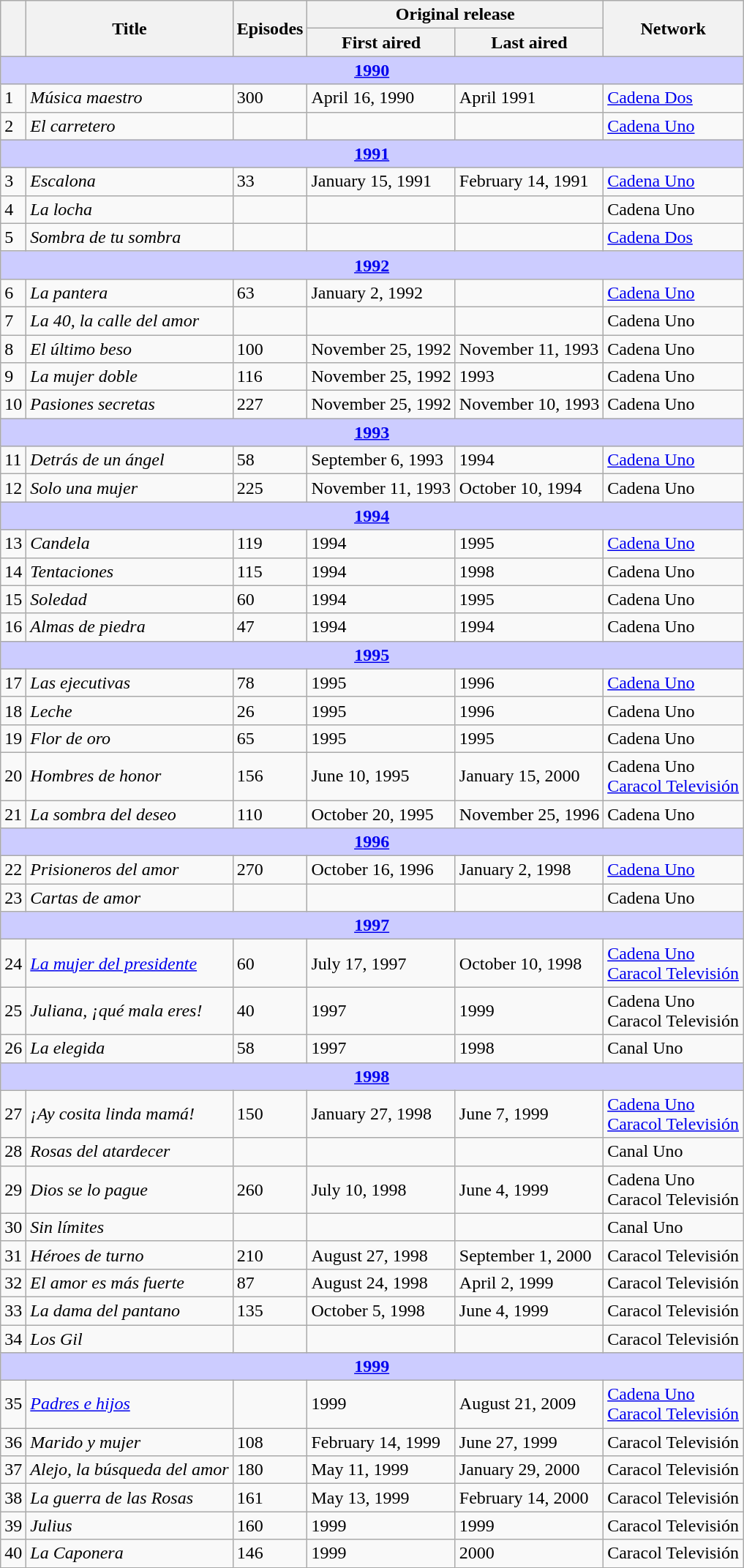<table class="wikitable sortable">
<tr>
<th rowspan="2"></th>
<th rowspan="2">Title</th>
<th rowspan="2">Episodes</th>
<th colspan="2">Original release</th>
<th rowspan="2">Network</th>
</tr>
<tr>
<th>First aired</th>
<th>Last aired</th>
</tr>
<tr>
<th colspan="6" style="background:#ccccff;"><a href='#'>1990</a></th>
</tr>
<tr>
<td>1</td>
<td><em>Música maestro</em></td>
<td>300</td>
<td>April 16, 1990</td>
<td>April 1991</td>
<td><a href='#'>Cadena Dos</a></td>
</tr>
<tr>
<td>2</td>
<td><em>El carretero</em></td>
<td></td>
<td></td>
<td></td>
<td><a href='#'>Cadena Uno</a></td>
</tr>
<tr>
<th colspan="6" style="background:#ccccff;"><a href='#'>1991</a></th>
</tr>
<tr>
<td>3</td>
<td><em>Escalona</em></td>
<td>33</td>
<td>January 15, 1991</td>
<td>February 14, 1991</td>
<td><a href='#'>Cadena Uno</a></td>
</tr>
<tr>
<td>4</td>
<td><em>La locha</em></td>
<td></td>
<td></td>
<td></td>
<td>Cadena Uno</td>
</tr>
<tr>
<td>5</td>
<td><em>Sombra de tu sombra</em></td>
<td></td>
<td></td>
<td></td>
<td><a href='#'>Cadena Dos</a></td>
</tr>
<tr>
<th colspan="6" style="background:#ccccff;"><a href='#'>1992</a></th>
</tr>
<tr>
<td>6</td>
<td><em>La pantera</em></td>
<td>63</td>
<td>January 2, 1992</td>
<td></td>
<td><a href='#'>Cadena Uno</a></td>
</tr>
<tr>
<td>7</td>
<td><em>La 40, la calle del amor</em></td>
<td></td>
<td></td>
<td></td>
<td>Cadena Uno</td>
</tr>
<tr>
<td>8</td>
<td><em>El último beso</em></td>
<td>100</td>
<td>November 25, 1992</td>
<td>November 11, 1993</td>
<td>Cadena Uno</td>
</tr>
<tr>
<td>9</td>
<td><em>La mujer doble</em></td>
<td>116</td>
<td>November 25, 1992</td>
<td>1993</td>
<td>Cadena Uno</td>
</tr>
<tr>
<td>10</td>
<td><em>Pasiones secretas</em></td>
<td>227</td>
<td>November 25, 1992</td>
<td>November 10, 1993</td>
<td>Cadena Uno</td>
</tr>
<tr>
<th colspan="6" style="background:#ccccff;"><a href='#'>1993</a></th>
</tr>
<tr>
<td>11</td>
<td><em>Detrás de un ángel</em></td>
<td>58</td>
<td>September 6, 1993</td>
<td>1994</td>
<td><a href='#'>Cadena Uno</a></td>
</tr>
<tr>
<td>12</td>
<td><em>Solo una mujer</em></td>
<td>225</td>
<td>November 11, 1993</td>
<td>October 10, 1994</td>
<td>Cadena Uno</td>
</tr>
<tr>
<th colspan="6" style="background:#ccccff;"><a href='#'>1994</a></th>
</tr>
<tr>
<td>13</td>
<td><em>Candela</em></td>
<td>119</td>
<td>1994</td>
<td>1995</td>
<td><a href='#'>Cadena Uno</a></td>
</tr>
<tr>
<td>14</td>
<td><em>Tentaciones</em></td>
<td>115</td>
<td>1994</td>
<td>1998</td>
<td>Cadena Uno</td>
</tr>
<tr>
<td>15</td>
<td><em>Soledad</em></td>
<td>60</td>
<td>1994</td>
<td>1995</td>
<td>Cadena Uno</td>
</tr>
<tr>
<td>16</td>
<td><em>Almas de piedra</em></td>
<td>47</td>
<td>1994</td>
<td>1994</td>
<td>Cadena Uno</td>
</tr>
<tr>
<th colspan="6" style="background:#ccccff;"><a href='#'>1995</a></th>
</tr>
<tr>
<td>17</td>
<td><em>Las ejecutivas</em></td>
<td>78</td>
<td>1995</td>
<td>1996</td>
<td><a href='#'>Cadena Uno</a></td>
</tr>
<tr>
<td>18</td>
<td><em>Leche</em></td>
<td>26</td>
<td>1995</td>
<td>1996</td>
<td>Cadena Uno</td>
</tr>
<tr>
<td>19</td>
<td><em>Flor de oro</em></td>
<td>65</td>
<td>1995</td>
<td>1995</td>
<td>Cadena Uno</td>
</tr>
<tr>
<td>20</td>
<td><em>Hombres de honor</em></td>
<td>156</td>
<td>June 10, 1995</td>
<td>January 15, 2000</td>
<td>Cadena Uno<br><a href='#'>Caracol Televisión</a></td>
</tr>
<tr>
<td>21</td>
<td><em>La sombra del deseo</em></td>
<td>110</td>
<td>October 20, 1995</td>
<td>November 25, 1996</td>
<td>Cadena Uno</td>
</tr>
<tr>
<th colspan="6" style="background:#ccccff;"><a href='#'>1996</a></th>
</tr>
<tr>
<td>22</td>
<td><em>Prisioneros del amor</em></td>
<td>270</td>
<td>October 16, 1996</td>
<td>January 2, 1998</td>
<td><a href='#'>Cadena Uno</a></td>
</tr>
<tr>
<td>23</td>
<td><em>Cartas de amor</em></td>
<td></td>
<td></td>
<td></td>
<td>Cadena Uno</td>
</tr>
<tr>
<th colspan="6" style="background:#ccccff;"><a href='#'>1997</a></th>
</tr>
<tr>
<td>24</td>
<td><em><a href='#'>La mujer del presidente</a></em></td>
<td>60</td>
<td>July 17, 1997</td>
<td>October 10, 1998</td>
<td><a href='#'>Cadena Uno</a><br><a href='#'>Caracol Televisión</a></td>
</tr>
<tr>
<td>25</td>
<td><em>Juliana, ¡qué mala eres!</em></td>
<td>40</td>
<td>1997</td>
<td>1999</td>
<td>Cadena Uno<br>Caracol Televisión</td>
</tr>
<tr>
<td>26</td>
<td><em>La elegida</em></td>
<td>58</td>
<td>1997</td>
<td>1998</td>
<td>Canal Uno</td>
</tr>
<tr>
<th colspan="6" style="background:#ccccff;"><a href='#'>1998</a></th>
</tr>
<tr>
<td>27</td>
<td><em>¡Ay cosita linda mamá!</em></td>
<td>150</td>
<td>January 27, 1998</td>
<td>June 7, 1999</td>
<td><a href='#'>Cadena Uno</a><br><a href='#'>Caracol Televisión</a></td>
</tr>
<tr>
<td>28</td>
<td><em>Rosas del atardecer</em></td>
<td></td>
<td></td>
<td></td>
<td>Canal Uno</td>
</tr>
<tr>
<td>29</td>
<td><em>Dios se lo pague</em></td>
<td>260</td>
<td>July 10, 1998</td>
<td>June 4, 1999</td>
<td>Cadena Uno<br>Caracol Televisión</td>
</tr>
<tr>
<td>30</td>
<td><em>Sin límites</em></td>
<td></td>
<td></td>
<td></td>
<td>Canal Uno</td>
</tr>
<tr>
<td>31</td>
<td><em>Héroes de turno</em></td>
<td>210</td>
<td>August 27, 1998</td>
<td>September 1, 2000</td>
<td>Caracol Televisión</td>
</tr>
<tr>
<td>32</td>
<td><em>El amor es más fuerte</em></td>
<td>87</td>
<td>August 24, 1998</td>
<td>April 2, 1999</td>
<td>Caracol Televisión</td>
</tr>
<tr>
<td>33</td>
<td><em>La dama del pantano</em></td>
<td>135</td>
<td>October 5, 1998</td>
<td>June 4, 1999</td>
<td>Caracol Televisión</td>
</tr>
<tr>
<td>34</td>
<td><em>Los Gil</em></td>
<td></td>
<td></td>
<td></td>
<td>Caracol Televisión</td>
</tr>
<tr>
<th colspan="6" style="background:#ccccff;"><a href='#'>1999</a></th>
</tr>
<tr>
<td>35</td>
<td><em><a href='#'>Padres e hijos</a></em></td>
<td></td>
<td>1999</td>
<td>August 21, 2009</td>
<td><a href='#'>Cadena Uno</a><br><a href='#'>Caracol Televisión</a></td>
</tr>
<tr>
<td>36</td>
<td><em>Marido y mujer</em></td>
<td>108</td>
<td>February 14, 1999</td>
<td>June 27, 1999</td>
<td>Caracol Televisión</td>
</tr>
<tr>
<td>37</td>
<td><em>Alejo, la búsqueda del amor</em></td>
<td>180</td>
<td>May 11, 1999</td>
<td>January 29, 2000</td>
<td>Caracol Televisión</td>
</tr>
<tr>
<td>38</td>
<td><em>La guerra de las Rosas</em></td>
<td>161</td>
<td>May 13, 1999</td>
<td>February 14, 2000</td>
<td>Caracol Televisión</td>
</tr>
<tr>
<td>39</td>
<td><em>Julius</em></td>
<td>160</td>
<td>1999</td>
<td>1999</td>
<td>Caracol Televisión</td>
</tr>
<tr>
<td>40</td>
<td><em>La Caponera</em></td>
<td>146</td>
<td>1999</td>
<td>2000</td>
<td>Caracol Televisión</td>
</tr>
</table>
